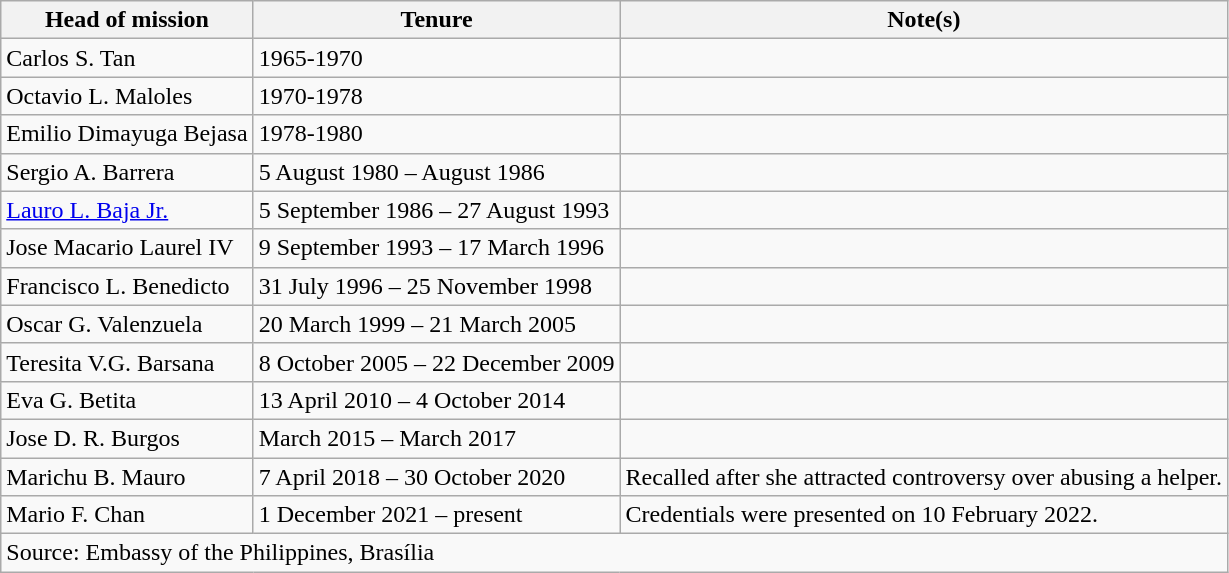<table class="wikitable">
<tr>
<th>Head of mission</th>
<th>Tenure</th>
<th>Note(s)</th>
</tr>
<tr>
<td>Carlos S. Tan</td>
<td>1965-1970</td>
<td></td>
</tr>
<tr>
<td>Octavio L. Maloles</td>
<td>1970-1978</td>
<td></td>
</tr>
<tr>
<td>Emilio Dimayuga Bejasa</td>
<td>1978-1980</td>
<td></td>
</tr>
<tr>
<td>Sergio A. Barrera</td>
<td>5 August 1980 – August 1986</td>
<td></td>
</tr>
<tr>
<td><a href='#'>Lauro L. Baja Jr.</a></td>
<td>5 September 1986 – 27 August 1993</td>
<td></td>
</tr>
<tr>
<td>Jose Macario Laurel IV</td>
<td>9 September 1993 – 17 March 1996</td>
<td></td>
</tr>
<tr>
<td>Francisco L. Benedicto</td>
<td>31 July 1996 – 25 November 1998</td>
<td></td>
</tr>
<tr>
<td>Oscar G. Valenzuela</td>
<td>20 March 1999 – 21 March 2005</td>
<td></td>
</tr>
<tr>
<td>Teresita V.G. Barsana</td>
<td>8 October 2005 – 22 December 2009</td>
<td></td>
</tr>
<tr>
<td>Eva G. Betita</td>
<td>13 April 2010 – 4 October 2014</td>
<td></td>
</tr>
<tr>
<td>Jose D. R. Burgos</td>
<td>March 2015 – March 2017</td>
<td></td>
</tr>
<tr>
<td>Marichu B. Mauro</td>
<td>7 April 2018 – 30 October 2020</td>
<td>Recalled after she attracted controversy over abusing a helper.</td>
</tr>
<tr>
<td>Mario F. Chan</td>
<td>1 December 2021 – present</td>
<td>Credentials were presented on 10 February 2022.</td>
</tr>
<tr>
<td colspan="3">Source: Embassy of the Philippines, Brasília</td>
</tr>
</table>
